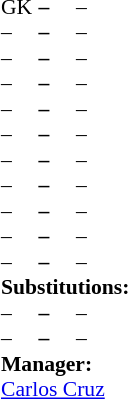<table style = "font-size: 90%" cellspacing = "0" cellpadding = "0">
<tr>
<td colspan = 4></td>
</tr>
<tr>
<th style="width:25px;"></th>
<th style="width:25px;"></th>
</tr>
<tr>
<td>GK</td>
<td><strong>–</strong></td>
<td>–</td>
</tr>
<tr>
<td>–</td>
<td><strong>–</strong></td>
<td>–</td>
</tr>
<tr>
<td>–</td>
<td><strong>–</strong></td>
<td>–</td>
</tr>
<tr>
<td>–</td>
<td><strong>–</strong></td>
<td>–</td>
</tr>
<tr>
<td>–</td>
<td><strong>–</strong></td>
<td>–</td>
</tr>
<tr>
<td>–</td>
<td><strong>–</strong></td>
<td>–</td>
</tr>
<tr>
<td>–</td>
<td><strong>–</strong></td>
<td>–</td>
</tr>
<tr>
<td>–</td>
<td><strong>–</strong></td>
<td>–</td>
</tr>
<tr>
<td>–</td>
<td><strong>–</strong></td>
<td>–</td>
</tr>
<tr>
<td>–</td>
<td><strong>–</strong></td>
<td>–</td>
</tr>
<tr>
<td>–</td>
<td><strong>–</strong></td>
<td>–</td>
</tr>
<tr>
<td colspan = 3><strong>Substitutions:</strong></td>
</tr>
<tr>
<td>–</td>
<td><strong>–</strong></td>
<td>–</td>
</tr>
<tr>
<td>–</td>
<td><strong>–</strong></td>
<td>–</td>
</tr>
<tr>
<td colspan = 3><strong>Manager:</strong></td>
</tr>
<tr>
<td colspan = 3> <a href='#'>Carlos Cruz</a></td>
</tr>
</table>
